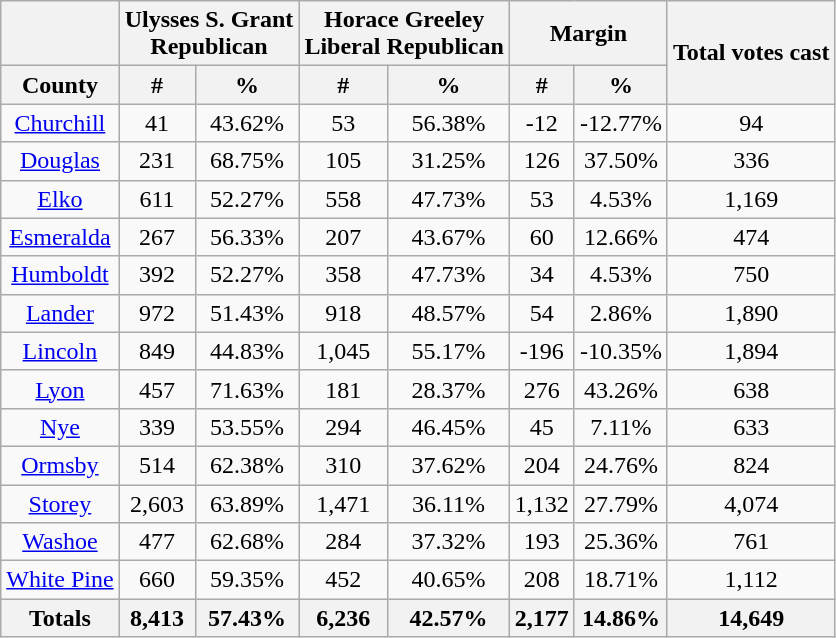<table class="wikitable sortable" style="text-align:center">
<tr>
<th colspan=1></th>
<th style="text-align:center;" colspan="2">Ulysses S. Grant<br>Republican</th>
<th style="text-align:center;" colspan="2">Horace Greeley<br>Liberal Republican</th>
<th style="text-align:center;" colspan="2">Margin</th>
<th style="text-align:center;" rowspan="2">Total votes cast</th>
</tr>
<tr>
<th align=center>County</th>
<th style="text-align:center;" data-sort-type="number">#</th>
<th style="text-align:center;" data-sort-type="number">%</th>
<th style="text-align:center;" data-sort-type="number">#</th>
<th style="text-align:center;" data-sort-type="number">%</th>
<th style="text-align:center;" data-sort-type="number">#</th>
<th style="text-align:center;" data-sort-type="number">%</th>
</tr>
<tr style="text-align:center;">
<td><a href='#'>Churchill</a></td>
<td>41</td>
<td>43.62%</td>
<td>53</td>
<td>56.38%</td>
<td>-12</td>
<td>-12.77%</td>
<td>94</td>
</tr>
<tr style="text-align:center;">
<td><a href='#'>Douglas</a></td>
<td>231</td>
<td>68.75%</td>
<td>105</td>
<td>31.25%</td>
<td>126</td>
<td>37.50%</td>
<td>336</td>
</tr>
<tr style="text-align:center;">
<td><a href='#'>Elko</a></td>
<td>611</td>
<td>52.27%</td>
<td>558</td>
<td>47.73%</td>
<td>53</td>
<td>4.53%</td>
<td>1,169</td>
</tr>
<tr style="text-align:center;">
<td><a href='#'>Esmeralda</a></td>
<td>267</td>
<td>56.33%</td>
<td>207</td>
<td>43.67%</td>
<td>60</td>
<td>12.66%</td>
<td>474</td>
</tr>
<tr style="text-align:center;">
<td><a href='#'>Humboldt</a></td>
<td>392</td>
<td>52.27%</td>
<td>358</td>
<td>47.73%</td>
<td>34</td>
<td>4.53%</td>
<td>750</td>
</tr>
<tr style="text-align:center;">
<td><a href='#'>Lander</a></td>
<td>972</td>
<td>51.43%</td>
<td>918</td>
<td>48.57%</td>
<td>54</td>
<td>2.86%</td>
<td>1,890</td>
</tr>
<tr style="text-align:center;">
<td><a href='#'>Lincoln</a></td>
<td>849</td>
<td>44.83%</td>
<td>1,045</td>
<td>55.17%</td>
<td>-196</td>
<td>-10.35%</td>
<td>1,894</td>
</tr>
<tr style="text-align:center;">
<td><a href='#'>Lyon</a></td>
<td>457</td>
<td>71.63%</td>
<td>181</td>
<td>28.37%</td>
<td>276</td>
<td>43.26%</td>
<td>638</td>
</tr>
<tr style="text-align:center;">
<td><a href='#'>Nye</a></td>
<td>339</td>
<td>53.55%</td>
<td>294</td>
<td>46.45%</td>
<td>45</td>
<td>7.11%</td>
<td>633</td>
</tr>
<tr style="text-align:center;">
<td><a href='#'>Ormsby</a></td>
<td>514</td>
<td>62.38%</td>
<td>310</td>
<td>37.62%</td>
<td>204</td>
<td>24.76%</td>
<td>824</td>
</tr>
<tr style="text-align:center;">
<td><a href='#'>Storey</a></td>
<td>2,603</td>
<td>63.89%</td>
<td>1,471</td>
<td>36.11%</td>
<td>1,132</td>
<td>27.79%</td>
<td>4,074</td>
</tr>
<tr style="text-align:center;">
<td><a href='#'>Washoe</a></td>
<td>477</td>
<td>62.68%</td>
<td>284</td>
<td>37.32%</td>
<td>193</td>
<td>25.36%</td>
<td>761</td>
</tr>
<tr style="text-align:center;">
<td><a href='#'>White Pine</a></td>
<td>660</td>
<td>59.35%</td>
<td>452</td>
<td>40.65%</td>
<td>208</td>
<td>18.71%</td>
<td>1,112</td>
</tr>
<tr style="text-align:center;">
<th>Totals</th>
<th>8,413</th>
<th>57.43%</th>
<th>6,236</th>
<th>42.57%</th>
<th>2,177</th>
<th>14.86%</th>
<th>14,649</th>
</tr>
</table>
